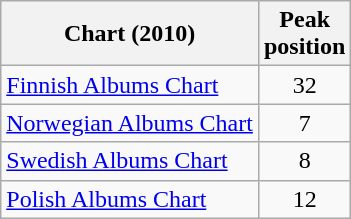<table class="wikitable sortable">
<tr>
<th style="text-align:center;">Chart (2010)</th>
<th style="text-align:center;">Peak<br>position</th>
</tr>
<tr>
<td align="left"><a href='#'>Finnish Albums Chart</a></td>
<td style="text-align:center;">32</td>
</tr>
<tr>
<td align="left"><a href='#'>Norwegian Albums Chart</a></td>
<td style="text-align:center;">7</td>
</tr>
<tr>
<td align="left"><a href='#'>Swedish Albums Chart</a></td>
<td style="text-align:center;">8</td>
</tr>
<tr>
<td align="left"><a href='#'>Polish Albums Chart</a></td>
<td style="text-align:center;">12</td>
</tr>
</table>
